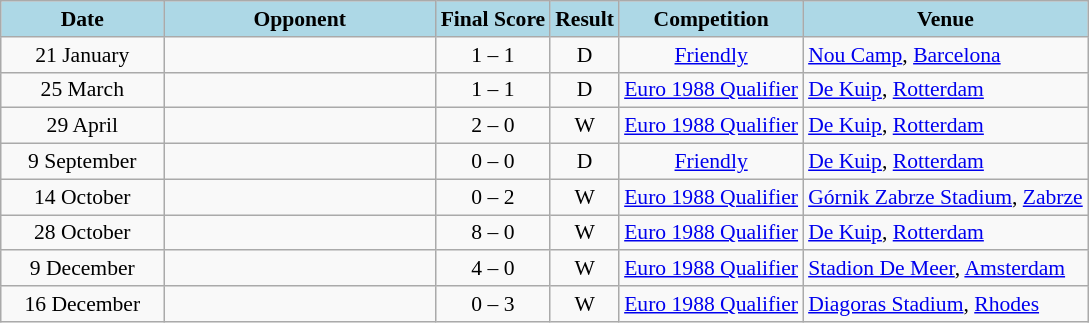<table class="wikitable" style="font-size:90%">
<tr>
<th style="background: lightblue;" width=15%>Date</th>
<th style="background: lightblue;" width=25%>Opponent</th>
<th style="background: lightblue;" align=center>Final Score</th>
<th style="background: lightblue;" align=center>Result</th>
<th style="background: lightblue;" align=center>Competition</th>
<th style="background: lightblue;">Venue</th>
</tr>
<tr>
<td align=center>21 January</td>
<td></td>
<td align=center>1 – 1</td>
<td align=center>D</td>
<td align=center><a href='#'>Friendly</a></td>
<td><a href='#'>Nou Camp</a>, <a href='#'>Barcelona</a></td>
</tr>
<tr>
<td align=center>25 March</td>
<td></td>
<td align=center>1 – 1</td>
<td align=center>D</td>
<td align=center><a href='#'>Euro 1988 Qualifier</a></td>
<td><a href='#'>De Kuip</a>, <a href='#'>Rotterdam</a></td>
</tr>
<tr>
<td align=center>29 April</td>
<td></td>
<td align=center>2 – 0</td>
<td align=center>W</td>
<td align=center><a href='#'>Euro 1988 Qualifier</a></td>
<td><a href='#'>De Kuip</a>, <a href='#'>Rotterdam</a></td>
</tr>
<tr>
<td align=center>9 September</td>
<td></td>
<td align=center>0 – 0</td>
<td align=center>D</td>
<td align=center><a href='#'>Friendly</a></td>
<td><a href='#'>De Kuip</a>, <a href='#'>Rotterdam</a></td>
</tr>
<tr>
<td align=center>14 October</td>
<td></td>
<td align=center>0 – 2</td>
<td align=center>W</td>
<td align=center><a href='#'>Euro 1988 Qualifier</a></td>
<td><a href='#'>Górnik Zabrze Stadium</a>, <a href='#'>Zabrze</a></td>
</tr>
<tr>
<td align=center>28 October</td>
<td></td>
<td align=center>8 – 0</td>
<td align=center>W</td>
<td align=center><a href='#'>Euro 1988 Qualifier</a></td>
<td><a href='#'>De Kuip</a>, <a href='#'>Rotterdam</a></td>
</tr>
<tr>
<td align=center>9 December</td>
<td></td>
<td align=center>4 – 0</td>
<td align=center>W</td>
<td align=center><a href='#'>Euro 1988 Qualifier</a></td>
<td><a href='#'>Stadion De Meer</a>, <a href='#'>Amsterdam</a></td>
</tr>
<tr>
<td align=center>16 December</td>
<td></td>
<td align=center>0 – 3</td>
<td align=center>W</td>
<td align=center><a href='#'>Euro 1988 Qualifier</a></td>
<td><a href='#'>Diagoras Stadium</a>, <a href='#'>Rhodes</a></td>
</tr>
</table>
